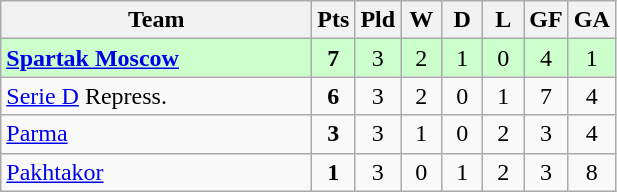<table class="wikitable" style="text-align:center;">
<tr>
<th width=200>Team</th>
<th width=20>Pts</th>
<th width=20>Pld</th>
<th width=20>W</th>
<th width=20>D</th>
<th width=20>L</th>
<th width=20>GF</th>
<th width=20>GA</th>
</tr>
<tr style="background:#ccffcc">
<td style="text-align:left"> <strong><a href='#'>Spartak Moscow</a></strong></td>
<td><strong>7</strong></td>
<td>3</td>
<td>2</td>
<td>1</td>
<td>0</td>
<td>4</td>
<td>1</td>
</tr>
<tr>
<td style="text-align:left"> <a href='#'>Serie D</a> Repress.</td>
<td><strong>6</strong></td>
<td>3</td>
<td>2</td>
<td>0</td>
<td>1</td>
<td>7</td>
<td>4</td>
</tr>
<tr>
<td style="text-align:left"> <a href='#'>Parma</a></td>
<td><strong>3</strong></td>
<td>3</td>
<td>1</td>
<td>0</td>
<td>2</td>
<td>3</td>
<td>4</td>
</tr>
<tr>
<td style="text-align:left"> <a href='#'>Pakhtakor</a></td>
<td><strong>1</strong></td>
<td>3</td>
<td>0</td>
<td>1</td>
<td>2</td>
<td>3</td>
<td>8</td>
</tr>
</table>
